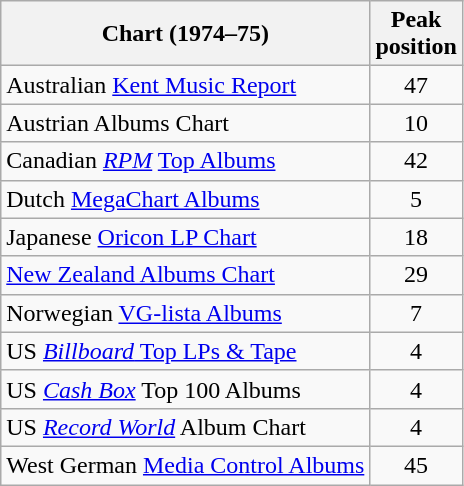<table class="wikitable sortable" style="text-align:center;">
<tr>
<th scope="col">Chart (1974–75)</th>
<th scope="col">Peak<br>position</th>
</tr>
<tr>
<td scope="row" align="left">Australian <a href='#'>Kent Music Report</a></td>
<td>47</td>
</tr>
<tr>
<td scope="row" align="left">Austrian Albums Chart</td>
<td>10</td>
</tr>
<tr>
<td scope="row" align="left">Canadian <em><a href='#'>RPM</a></em> <a href='#'>Top Albums</a></td>
<td>42</td>
</tr>
<tr>
<td scope="row" align="left">Dutch <a href='#'>MegaChart Albums</a></td>
<td>5</td>
</tr>
<tr>
<td scope="row" align="left">Japanese <a href='#'>Oricon LP Chart</a></td>
<td>18</td>
</tr>
<tr>
<td scope="row" align="left"><a href='#'>New Zealand Albums Chart</a></td>
<td>29</td>
</tr>
<tr>
<td scope="row" align="left">Norwegian <a href='#'>VG-lista Albums</a></td>
<td>7</td>
</tr>
<tr>
<td scope="row" align="left">US <a href='#'><em>Billboard</em> Top LPs & Tape</a></td>
<td>4</td>
</tr>
<tr>
<td scope="row" align="left">US <em><a href='#'>Cash Box</a></em> Top 100 Albums</td>
<td>4</td>
</tr>
<tr>
<td scope="row" align="left">US <em><a href='#'>Record World</a></em> Album Chart</td>
<td>4</td>
</tr>
<tr>
<td scope="row" align="left">West German <a href='#'>Media Control Albums</a></td>
<td>45</td>
</tr>
</table>
